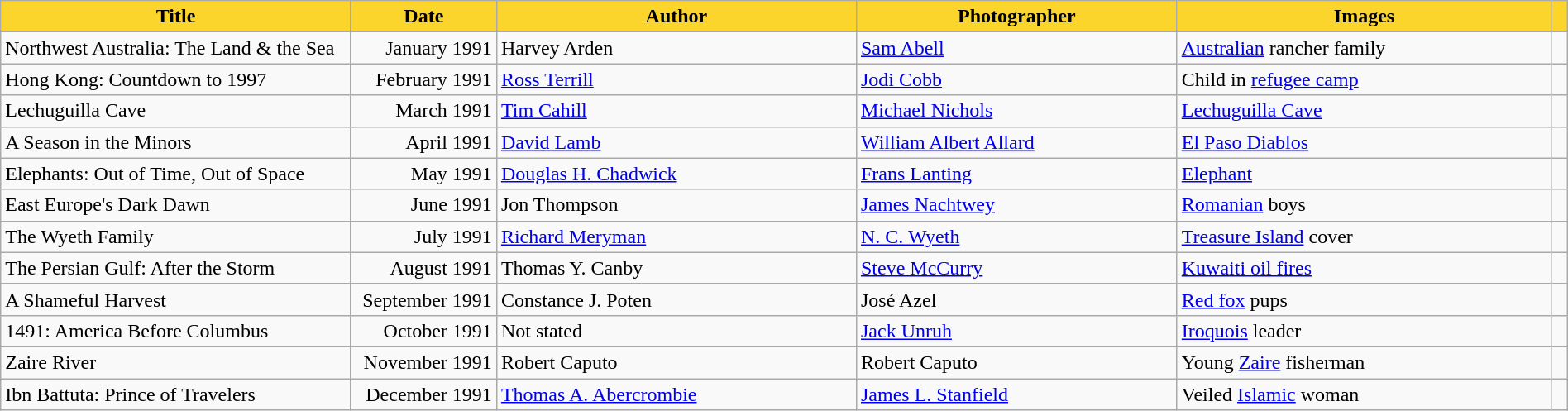<table class="wikitable" style="width:100%">
<tr>
<th scope="col" style="background-color:#fbd42c;" width=275px>Title</th>
<th scope="col" style="background-color:#fbd42c;" width=110>Date</th>
<th scope="col" style="background-color:#fbd42c;">Author</th>
<th scope="col" style="background-color:#fbd42c;">Photographer</th>
<th scope="col" style="background-color:#fbd42c;">Images</th>
<th scope="col" ! style="background-color:#fbd42c;"></th>
</tr>
<tr>
<td scope="row">Northwest Australia: The Land & the Sea</td>
<td style="text-align:right;">January 1991</td>
<td>Harvey Arden</td>
<td><a href='#'>Sam Abell</a></td>
<td><a href='#'>Australian</a> rancher family</td>
<td></td>
</tr>
<tr>
<td scope="row">Hong Kong: Countdown to 1997</td>
<td style="text-align:right;">February 1991</td>
<td><a href='#'>Ross Terrill</a></td>
<td><a href='#'>Jodi Cobb</a></td>
<td>Child in <a href='#'>refugee camp</a></td>
<td></td>
</tr>
<tr>
<td scope="row">Lechuguilla Cave</td>
<td style="text-align:right;">March 1991</td>
<td><a href='#'>Tim Cahill</a></td>
<td><a href='#'>Michael Nichols</a></td>
<td><a href='#'>Lechuguilla Cave</a></td>
<td></td>
</tr>
<tr>
<td scope="row">A Season in the Minors</td>
<td style="text-align:right;">April 1991</td>
<td><a href='#'>David Lamb</a></td>
<td><a href='#'>William Albert Allard</a></td>
<td><a href='#'>El Paso Diablos</a></td>
<td></td>
</tr>
<tr>
<td scope="row">Elephants: Out of Time, Out of Space</td>
<td style="text-align:right;">May 1991</td>
<td><a href='#'>Douglas H. Chadwick</a></td>
<td><a href='#'>Frans Lanting</a></td>
<td><a href='#'>Elephant</a></td>
<td></td>
</tr>
<tr>
<td scope="row">East Europe's Dark Dawn</td>
<td style="text-align:right;">June 1991</td>
<td>Jon Thompson</td>
<td><a href='#'>James Nachtwey</a></td>
<td><a href='#'>Romanian</a> boys</td>
<td></td>
</tr>
<tr>
<td scope="row">The Wyeth Family</td>
<td style="text-align:right;">July 1991</td>
<td><a href='#'>Richard Meryman</a></td>
<td><a href='#'>N. C. Wyeth</a></td>
<td><a href='#'>Treasure Island</a> cover</td>
<td></td>
</tr>
<tr>
<td scope="row">The Persian Gulf: After the Storm</td>
<td style="text-align:right;">August 1991</td>
<td>Thomas Y. Canby</td>
<td><a href='#'>Steve McCurry</a></td>
<td><a href='#'>Kuwaiti oil fires</a></td>
<td></td>
</tr>
<tr>
<td scope="row">A Shameful Harvest</td>
<td style="text-align:right;">September 1991</td>
<td>Constance J. Poten</td>
<td>José Azel</td>
<td><a href='#'>Red fox</a> pups</td>
<td></td>
</tr>
<tr>
<td scope="row">1491: America Before Columbus</td>
<td style="text-align:right;">October 1991</td>
<td>Not stated</td>
<td><a href='#'>Jack Unruh</a></td>
<td><a href='#'>Iroquois</a> leader</td>
<td></td>
</tr>
<tr>
<td scope="row">Zaire River</td>
<td style="text-align:right;">November 1991</td>
<td>Robert Caputo</td>
<td>Robert Caputo</td>
<td>Young <a href='#'>Zaire</a> fisherman</td>
<td></td>
</tr>
<tr>
<td scope="row">Ibn Battuta: Prince of Travelers</td>
<td style="text-align:right;">December 1991</td>
<td><a href='#'>Thomas A. Abercrombie</a></td>
<td><a href='#'>James L. Stanfield</a></td>
<td>Veiled <a href='#'>Islamic</a> woman</td>
<td></td>
</tr>
</table>
